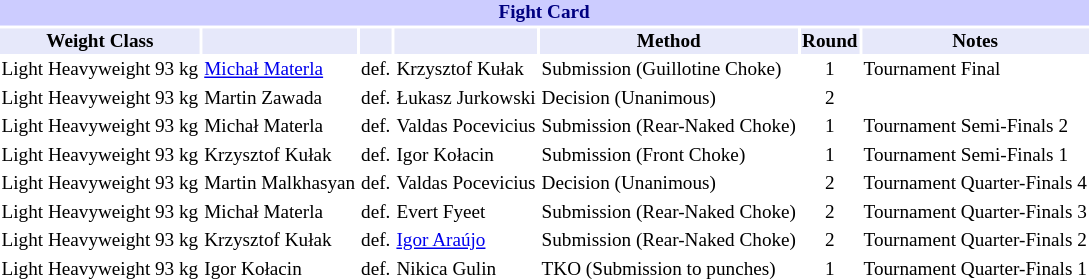<table class="toccolours" style="font-size: 80%;">
<tr>
<th colspan="8" style="background-color: #ccf; color: #000080; text-align: center;"><strong>Fight Card</strong></th>
</tr>
<tr>
<th colspan="1" style="background-color: #E6E8FA; color: #000000; text-align: center;">Weight Class</th>
<th colspan="1" style="background-color: #E6E8FA; color: #000000; text-align: center;"></th>
<th colspan="1" style="background-color: #E6E8FA; color: #000000; text-align: center;"></th>
<th colspan="1" style="background-color: #E6E8FA; color: #000000; text-align: center;"></th>
<th colspan="1" style="background-color: #E6E8FA; color: #000000; text-align: center;">Method</th>
<th colspan="1" style="background-color: #E6E8FA; color: #000000; text-align: center;">Round</th>
<th colspan="1" style="background-color: #E6E8FA; color: #000000; text-align: center;">Notes</th>
</tr>
<tr>
<td>Light Heavyweight 93 kg</td>
<td> <a href='#'>Michał Materla</a></td>
<td align=center>def.</td>
<td>  Krzysztof Kułak</td>
<td>Submission (Guillotine Choke)</td>
<td align=center>1</td>
<td>Tournament Final</td>
</tr>
<tr>
<td>Light Heavyweight 93 kg</td>
<td> Martin Zawada</td>
<td align=center>def.</td>
<td> Łukasz Jurkowski</td>
<td>Decision (Unanimous)</td>
<td align=center>2</td>
<td></td>
</tr>
<tr>
<td>Light Heavyweight 93 kg</td>
<td>  Michał Materla</td>
<td align=center>def.</td>
<td> Valdas Pocevicius</td>
<td>Submission (Rear-Naked Choke)</td>
<td align=center>1</td>
<td>Tournament Semi-Finals 2</td>
</tr>
<tr>
<td>Light Heavyweight 93 kg</td>
<td>  Krzysztof Kułak</td>
<td align=center>def.</td>
<td> Igor Kołacin</td>
<td>Submission (Front Choke)</td>
<td align=center>1</td>
<td>Tournament Semi-Finals 1</td>
</tr>
<tr>
<td>Light Heavyweight 93 kg</td>
<td> Martin Malkhasyan</td>
<td align=center>def.</td>
<td> Valdas Pocevicius</td>
<td>Decision (Unanimous)</td>
<td align=center>2</td>
<td>Tournament Quarter-Finals 4</td>
</tr>
<tr>
<td>Light Heavyweight 93 kg</td>
<td> Michał Materla</td>
<td align=center>def.</td>
<td> Evert Fyeet</td>
<td>Submission (Rear-Naked Choke)</td>
<td align=center>2</td>
<td>Tournament Quarter-Finals 3</td>
</tr>
<tr>
<td>Light Heavyweight 93 kg</td>
<td> Krzysztof Kułak</td>
<td align=center>def.</td>
<td>  <a href='#'>Igor Araújo</a></td>
<td>Submission (Rear-Naked Choke)</td>
<td align=center>2</td>
<td>Tournament Quarter-Finals 2</td>
</tr>
<tr>
<td>Light Heavyweight 93 kg</td>
<td>  Igor Kołacin</td>
<td align=center>def.</td>
<td> Nikica Gulin</td>
<td>TKO (Submission to punches)</td>
<td align=center>1</td>
<td>Tournament Quarter-Finals 1</td>
</tr>
</table>
